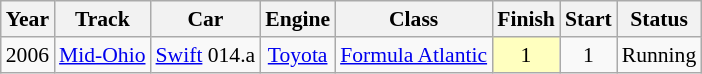<table class="wikitable" style="text-align:center; font-size:90%">
<tr>
<th>Year</th>
<th>Track</th>
<th>Car</th>
<th>Engine</th>
<th>Class</th>
<th>Finish</th>
<th>Start</th>
<th>Status</th>
</tr>
<tr>
<td>2006</td>
<td><a href='#'>Mid-Ohio</a></td>
<td><a href='#'>Swift</a> 014.a</td>
<td><a href='#'>Toyota</a></td>
<td><a href='#'>Formula Atlantic</a></td>
<td style="background:#FFFFBF;">1</td>
<td>1</td>
<td>Running</td>
</tr>
</table>
